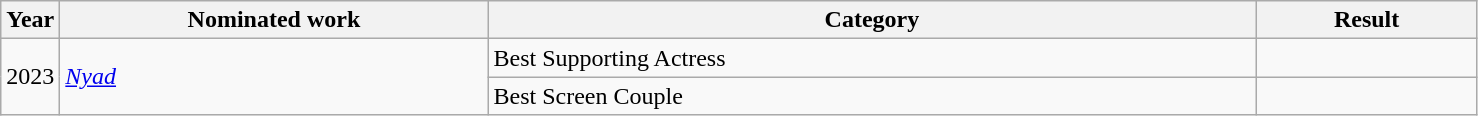<table class=wikitable>
<tr>
<th width=4%>Year</th>
<th width=29%>Nominated work</th>
<th width=52%>Category</th>
<th width=15%>Result</th>
</tr>
<tr>
<td rowspan=2>2023</td>
<td rowspan=2><em><a href='#'>Nyad</a></em></td>
<td>Best Supporting Actress</td>
<td></td>
</tr>
<tr>
<td>Best Screen Couple</td>
<td></td>
</tr>
</table>
